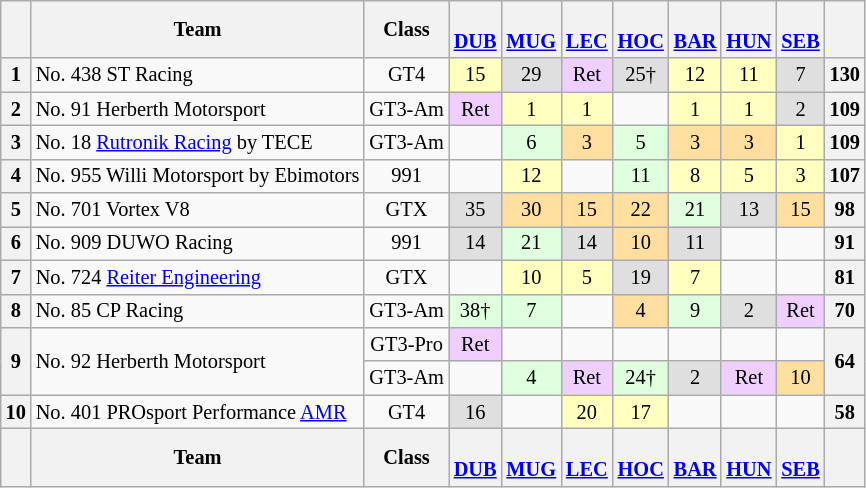<table align=left| class="wikitable" style="font-size: 85%; text-align: center;">
<tr valign="top">
<th valign=middle></th>
<th valign=middle>Team</th>
<th valign=middle>Class</th>
<th><br><a href='#'>DUB</a></th>
<th><br><a href='#'>MUG</a></th>
<th><br><a href='#'>LEC</a></th>
<th><br><a href='#'>HOC</a></th>
<th><br><a href='#'>BAR</a></th>
<th><br><a href='#'>HUN</a></th>
<th><br><a href='#'>SEB</a></th>
<th valign=middle>  </th>
</tr>
<tr>
<th>1</th>
<td align=left> No. 438 ST Racing</td>
<td>GT4</td>
<td style="background:#FFFFBF;">15</td>
<td style="background:#DFDFDF;">29</td>
<td style="background:#EFCFFF;">Ret</td>
<td style="background:#DFDFDF;">25†</td>
<td style="background:#FFFFBF;">12</td>
<td style="background:#FFFFBF;">11</td>
<td style="background:#DFDFDF;">7</td>
<th>130</th>
</tr>
<tr>
<th>2</th>
<td align=left> No. 91 Herberth Motorsport</td>
<td>GT3-Am</td>
<td style="background:#EFCFFF;">Ret</td>
<td style="background:#FFFFBF;">1</td>
<td style="background:#FFFFBF;">1</td>
<td></td>
<td style="background:#FFFFBF;">1</td>
<td style="background:#FFFFBF;">1</td>
<td style="background:#DFDFDF;">2</td>
<th>109</th>
</tr>
<tr>
<th>3</th>
<td align=left> No. 18 <a href='#'>Rutronik Racing</a> by TECE</td>
<td>GT3-Am</td>
<td></td>
<td style="background:#DFFFDF;">6</td>
<td style="background:#FFDF9F;">3</td>
<td style="background:#DFFFDF;">5</td>
<td style="background:#FFDF9F;">3</td>
<td style="background:#FFDF9F;">3</td>
<td style="background:#FFFFBF;">1</td>
<th>109</th>
</tr>
<tr>
<th>4</th>
<td align=left> No. 955 Willi Motorsport by Ebimotors</td>
<td>991</td>
<td></td>
<td style="background:#FFFFBF;">12</td>
<td></td>
<td style="background:#DFFFDF;">11</td>
<td style="background:#FFFFBF;">8</td>
<td style="background:#FFFFBF;">5</td>
<td style="background:#FFFFBF;">3</td>
<th>107</th>
</tr>
<tr>
<th>5</th>
<td align=left> No. 701 Vortex V8</td>
<td>GTX</td>
<td style="background:#DFDFDF;">35</td>
<td style="background:#FFDF9F;">30</td>
<td style="background:#FFDF9F;">15</td>
<td style="background:#FFDF9F;">22</td>
<td style="background:#DFFFDF;">21</td>
<td style="background:#DFDFDF;">13</td>
<td style="background:#FFDF9F;">15</td>
<th>98</th>
</tr>
<tr>
<th>6</th>
<td align=left> No. 909 DUWO Racing</td>
<td>991</td>
<td style="background:#DFDFDF;">14</td>
<td style="background:#DFFFDF;">21</td>
<td style="background:#DFDFDF;">14</td>
<td style="background:#FFDF9F;">10</td>
<td style="background:#DFDFDF;">11</td>
<td></td>
<td></td>
<th>91</th>
</tr>
<tr>
<th>7</th>
<td align=left> No. 724 <a href='#'>Reiter Engineering</a></td>
<td>GTX</td>
<td></td>
<td style="background:#FFFFBF;">10</td>
<td style="background:#FFFFBF;">5</td>
<td style="background:#DFDFDF;">19</td>
<td style="background:#FFFFBF;">7</td>
<td></td>
<td></td>
<th>81</th>
</tr>
<tr>
<th>8</th>
<td align=left> No. 85 CP Racing</td>
<td>GT3-Am</td>
<td style="background:#DFFFDF;">38†</td>
<td style="background:#DFFFDF;">7</td>
<td></td>
<td style="background:#FFDF9F;">4</td>
<td style="background:#DFFFDF;">9</td>
<td style="background:#DFDFDF;">2</td>
<td style="background:#EFCFFF;">Ret</td>
<th>70</th>
</tr>
<tr>
<th rowspan=2>9</th>
<td rowspan=2 align=left> No. 92 Herberth Motorsport</td>
<td>GT3-Pro</td>
<td style="background:#EFCFFF;">Ret</td>
<td></td>
<td></td>
<td></td>
<td></td>
<td></td>
<td></td>
<th rowspan=2>64</th>
</tr>
<tr>
<td>GT3-Am</td>
<td></td>
<td style="background:#DFFFDF;">4</td>
<td style="background:#EFCFFF;">Ret</td>
<td style="background:#DFFFDF;">24†</td>
<td style="background:#DFDFDF;">2</td>
<td style="background:#EFCFFF;">Ret</td>
<td style="background:#FFDF9F;">10</td>
</tr>
<tr>
<th>10</th>
<td align=left> No. 401 PROsport Performance <a href='#'>AMR</a></td>
<td>GT4</td>
<td style="background:#DFDFDF;">16</td>
<td></td>
<td style="background:#FFFFBF;">20</td>
<td style="background:#FFFFBF;">17</td>
<td></td>
<td></td>
<td></td>
<th>58</th>
</tr>
<tr>
<th valign=middle></th>
<th valign=middle>Team</th>
<th valign=middle>Class</th>
<th><br><a href='#'>DUB</a></th>
<th><br><a href='#'>MUG</a></th>
<th><br><a href='#'>LEC</a></th>
<th><br><a href='#'>HOC</a></th>
<th><br><a href='#'>BAR</a></th>
<th><br><a href='#'>HUN</a></th>
<th><br><a href='#'>SEB</a></th>
<th valign=middle>  </th>
</tr>
</table>
